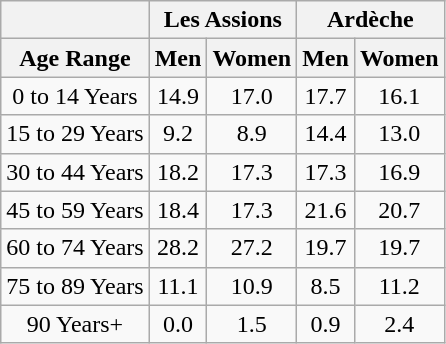<table class="wikitable" style="text-align:center;">
<tr>
<th></th>
<th colspan=2>Les Assions</th>
<th colspan=2>Ardèche</th>
</tr>
<tr>
<th>Age Range</th>
<th>Men</th>
<th>Women</th>
<th>Men</th>
<th>Women</th>
</tr>
<tr>
<td>0 to 14 Years</td>
<td>14.9</td>
<td>17.0</td>
<td>17.7</td>
<td>16.1</td>
</tr>
<tr>
<td>15 to 29 Years</td>
<td>9.2</td>
<td>8.9</td>
<td>14.4</td>
<td>13.0</td>
</tr>
<tr>
<td>30 to 44 Years</td>
<td>18.2</td>
<td>17.3</td>
<td>17.3</td>
<td>16.9</td>
</tr>
<tr>
<td>45 to 59 Years</td>
<td>18.4</td>
<td>17.3</td>
<td>21.6</td>
<td>20.7</td>
</tr>
<tr>
<td>60 to 74 Years</td>
<td>28.2</td>
<td>27.2</td>
<td>19.7</td>
<td>19.7</td>
</tr>
<tr>
<td>75 to 89 Years</td>
<td>11.1</td>
<td>10.9</td>
<td>8.5</td>
<td>11.2</td>
</tr>
<tr>
<td>90 Years+</td>
<td>0.0</td>
<td>1.5</td>
<td>0.9</td>
<td>2.4</td>
</tr>
</table>
